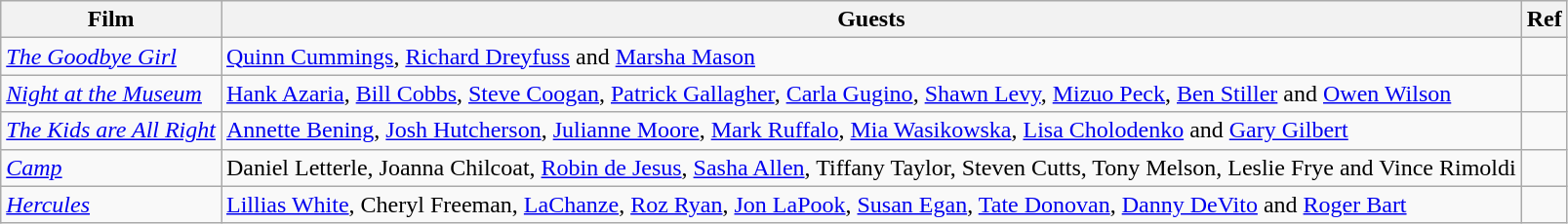<table class="wikitable">
<tr>
<th>Film</th>
<th>Guests</th>
<th>Ref</th>
</tr>
<tr>
<td><em><a href='#'>The Goodbye Girl</a></em></td>
<td><a href='#'>Quinn Cummings</a>, <a href='#'>Richard Dreyfuss</a> and <a href='#'>Marsha Mason</a></td>
<td></td>
</tr>
<tr>
<td><em><a href='#'>Night at the Museum</a></em></td>
<td><a href='#'>Hank Azaria</a>, <a href='#'>Bill Cobbs</a>, <a href='#'>Steve Coogan</a>, <a href='#'>Patrick Gallagher</a>, <a href='#'>Carla Gugino</a>, <a href='#'>Shawn Levy</a>, <a href='#'>Mizuo Peck</a>, <a href='#'>Ben Stiller</a> and <a href='#'>Owen Wilson</a></td>
<td></td>
</tr>
<tr>
<td><em><a href='#'>The Kids are All Right</a></em></td>
<td><a href='#'>Annette Bening</a>, <a href='#'>Josh Hutcherson</a>, <a href='#'>Julianne Moore</a>, <a href='#'>Mark Ruffalo</a>, <a href='#'>Mia Wasikowska</a>, <a href='#'>Lisa Cholodenko</a> and <a href='#'>Gary Gilbert</a></td>
<td></td>
</tr>
<tr>
<td><em><a href='#'>Camp</a></em></td>
<td>Daniel Letterle, Joanna Chilcoat, <a href='#'>Robin de Jesus</a>, <a href='#'>Sasha Allen</a>, Tiffany Taylor, Steven Cutts, Tony Melson, Leslie Frye and Vince Rimoldi</td>
<td></td>
</tr>
<tr>
<td><a href='#'><em>Hercules</em></a></td>
<td><a href='#'>Lillias White</a>, Cheryl Freeman, <a href='#'>LaChanze</a>, <a href='#'>Roz Ryan</a>, <a href='#'>Jon LaPook</a>, <a href='#'>Susan Egan</a>, <a href='#'>Tate Donovan</a>, <a href='#'>Danny DeVito</a> and <a href='#'>Roger Bart</a></td>
<td></td>
</tr>
</table>
